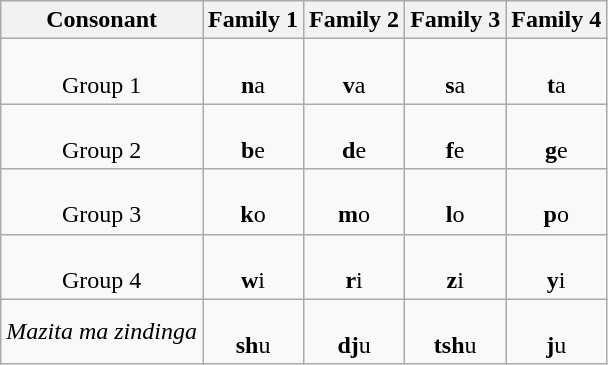<table class="wikitable">
<tr>
<th>Consonant</th>
<th>Family 1</th>
<th>Family 2</th>
<th>Family 3</th>
<th>Family 4</th>
</tr>
<tr>
<td align="center"><br>Group 1</td>
<td align="center"><br><strong>n</strong>a</td>
<td align="center"><br><strong>v</strong>a</td>
<td align="center"><br><strong>s</strong>a</td>
<td align="center"><br><strong>t</strong>a</td>
</tr>
<tr>
<td align="center"><br>Group 2</td>
<td align="center"><br><strong>b</strong>e</td>
<td align="center"><br><strong>d</strong>e</td>
<td align="center"><br><strong>f</strong>e</td>
<td align="center"><br><strong>g</strong>e</td>
</tr>
<tr>
<td align="center"><br>Group 3</td>
<td align="center"><br><strong>k</strong>o</td>
<td align="center"><br><strong>m</strong>o</td>
<td align="center"><br><strong>l</strong>o</td>
<td align="center"><br><strong>p</strong>o</td>
</tr>
<tr>
<td align="center"><br>Group 4</td>
<td align="center"><br><strong>w</strong>i</td>
<td align="center"><br><strong>r</strong>i</td>
<td align="center"><br><strong>z</strong>i</td>
<td align="center"><br><strong>y</strong>i</td>
</tr>
<tr>
<td align="center"><em>Mazita ma zindinga</em></td>
<td align="center"><br><strong>sh</strong>u</td>
<td align="center"><br><strong>dj</strong>u</td>
<td align="center"><br><strong>tsh</strong>u</td>
<td align="center"><br><strong>j</strong>u</td>
</tr>
</table>
